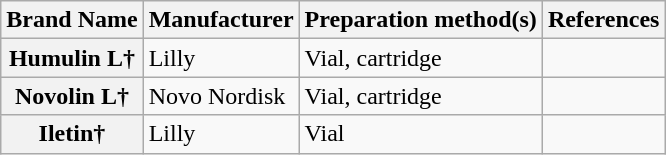<table class="wikitable">
<tr>
<th scope="col">Brand Name</th>
<th scope="col">Manufacturer</th>
<th scope="col">Preparation method(s)</th>
<th scope="col">References</th>
</tr>
<tr>
<th scope="row">Humulin L†</th>
<td>Lilly</td>
<td>Vial, cartridge</td>
<td></td>
</tr>
<tr>
<th scope="row">Novolin L†</th>
<td>Novo Nordisk</td>
<td>Vial, cartridge</td>
<td></td>
</tr>
<tr>
<th>Iletin†</th>
<td>Lilly</td>
<td>Vial</td>
<td></td>
</tr>
</table>
